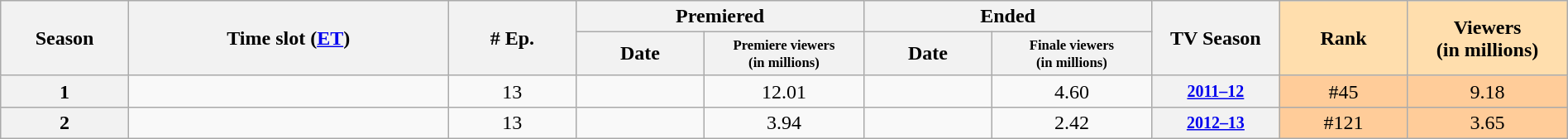<table class="wikitable" style="text-align:center; width:100%;">
<tr>
<th style="width:8%;" rowspan="2">Season</th>
<th style="width:20%;" rowspan="2">Time slot (<a href='#'>ET</a>)</th>
<th style="width:8%;" rowspan="2"># Ep.</th>
<th colspan=2>Premiered</th>
<th colspan=2>Ended</th>
<th style="width:8%;" rowspan="2">TV Season</th>
<th style="width:8%; background:#ffdead;" rowspan="2">Rank</th>
<th style="width:10%; background:#ffdead;" rowspan="2">Viewers<br>(in millions)</th>
</tr>
<tr>
<th style="width:8%;">Date</th>
<th span style="width:10%; font-size:smaller; line-height:100%;"><small>Premiere viewers<br>(in millions)</small></th>
<th style="width:8%;">Date</th>
<th span style="width:10%; font-size:smaller; line-height:100%;"><small>Finale viewers<br>(in millions)</small></th>
</tr>
<tr>
<th>1</th>
<td></td>
<td>13</td>
<td style="font-size:11px;line-height:110%"></td>
<td>12.01</td>
<td style="font-size:11px;line-height:110%"></td>
<td>4.60</td>
<th style="font-size:smaller"><a href='#'>2011–12</a></th>
<td style="background:#fc9;">#45</td>
<td style="background:#fc9;">9.18</td>
</tr>
<tr>
<th>2</th>
<td></td>
<td>13</td>
<td style="font-size:11px;line-height:110%"></td>
<td>3.94</td>
<td style="font-size:11px;line-height:110%"></td>
<td>2.42</td>
<th style="font-size:smaller"><a href='#'>2012–13</a></th>
<td style="background:#fc9;">#121</td>
<td style="background:#fc9;">3.65</td>
</tr>
</table>
